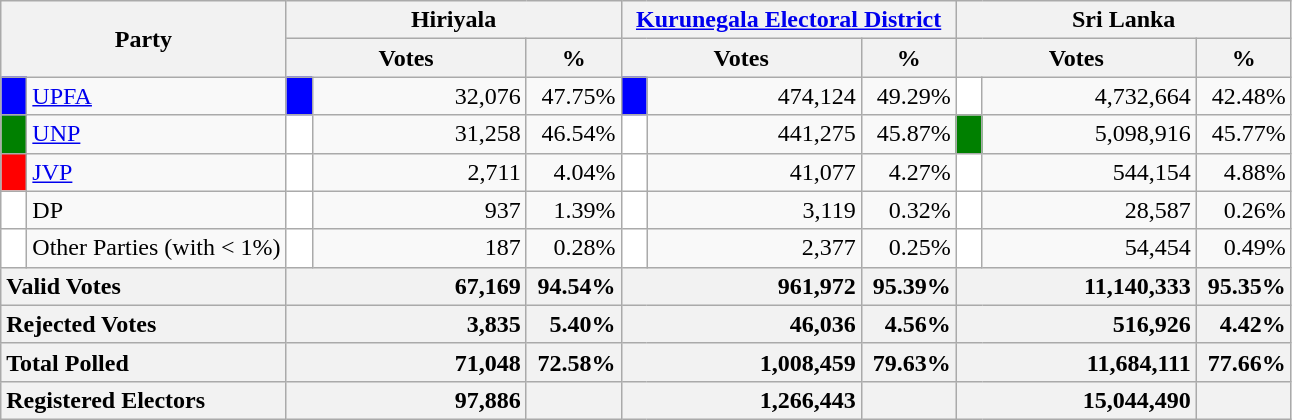<table class="wikitable">
<tr>
<th colspan="2" width="144px"rowspan="2">Party</th>
<th colspan="3" width="216px">Hiriyala</th>
<th colspan="3" width="216px"><a href='#'>Kurunegala Electoral District</a></th>
<th colspan="3" width="216px">Sri Lanka</th>
</tr>
<tr>
<th colspan="2" width="144px">Votes</th>
<th>%</th>
<th colspan="2" width="144px">Votes</th>
<th>%</th>
<th colspan="2" width="144px">Votes</th>
<th>%</th>
</tr>
<tr>
<td style="background-color:blue;" width="10px"></td>
<td style="text-align:left;"><a href='#'>UPFA</a></td>
<td style="background-color:blue;" width="10px"></td>
<td style="text-align:right;">32,076</td>
<td style="text-align:right;">47.75%</td>
<td style="background-color:blue;" width="10px"></td>
<td style="text-align:right;">474,124</td>
<td style="text-align:right;">49.29%</td>
<td style="background-color:white;" width="10px"></td>
<td style="text-align:right;">4,732,664</td>
<td style="text-align:right;">42.48%</td>
</tr>
<tr>
<td style="background-color:green;" width="10px"></td>
<td style="text-align:left;"><a href='#'>UNP</a></td>
<td style="background-color:white;" width="10px"></td>
<td style="text-align:right;">31,258</td>
<td style="text-align:right;">46.54%</td>
<td style="background-color:white;" width="10px"></td>
<td style="text-align:right;">441,275</td>
<td style="text-align:right;">45.87%</td>
<td style="background-color:green;" width="10px"></td>
<td style="text-align:right;">5,098,916</td>
<td style="text-align:right;">45.77%</td>
</tr>
<tr>
<td style="background-color:red;" width="10px"></td>
<td style="text-align:left;"><a href='#'>JVP</a></td>
<td style="background-color:white;" width="10px"></td>
<td style="text-align:right;">2,711</td>
<td style="text-align:right;">4.04%</td>
<td style="background-color:white;" width="10px"></td>
<td style="text-align:right;">41,077</td>
<td style="text-align:right;">4.27%</td>
<td style="background-color:white;" width="10px"></td>
<td style="text-align:right;">544,154</td>
<td style="text-align:right;">4.88%</td>
</tr>
<tr>
<td style="background-color:white;" width="10px"></td>
<td style="text-align:left;">DP</td>
<td style="background-color:white;" width="10px"></td>
<td style="text-align:right;">937</td>
<td style="text-align:right;">1.39%</td>
<td style="background-color:white;" width="10px"></td>
<td style="text-align:right;">3,119</td>
<td style="text-align:right;">0.32%</td>
<td style="background-color:white;" width="10px"></td>
<td style="text-align:right;">28,587</td>
<td style="text-align:right;">0.26%</td>
</tr>
<tr>
<td style="background-color:white;" width="10px"></td>
<td style="text-align:left;">Other Parties (with < 1%)</td>
<td style="background-color:white;" width="10px"></td>
<td style="text-align:right;">187</td>
<td style="text-align:right;">0.28%</td>
<td style="background-color:white;" width="10px"></td>
<td style="text-align:right;">2,377</td>
<td style="text-align:right;">0.25%</td>
<td style="background-color:white;" width="10px"></td>
<td style="text-align:right;">54,454</td>
<td style="text-align:right;">0.49%</td>
</tr>
<tr>
<th colspan="2" width="144px"style="text-align:left;">Valid Votes</th>
<th style="text-align:right;"colspan="2" width="144px">67,169</th>
<th style="text-align:right;">94.54%</th>
<th style="text-align:right;"colspan="2" width="144px">961,972</th>
<th style="text-align:right;">95.39%</th>
<th style="text-align:right;"colspan="2" width="144px">11,140,333</th>
<th style="text-align:right;">95.35%</th>
</tr>
<tr>
<th colspan="2" width="144px"style="text-align:left;">Rejected Votes</th>
<th style="text-align:right;"colspan="2" width="144px">3,835</th>
<th style="text-align:right;">5.40%</th>
<th style="text-align:right;"colspan="2" width="144px">46,036</th>
<th style="text-align:right;">4.56%</th>
<th style="text-align:right;"colspan="2" width="144px">516,926</th>
<th style="text-align:right;">4.42%</th>
</tr>
<tr>
<th colspan="2" width="144px"style="text-align:left;">Total Polled</th>
<th style="text-align:right;"colspan="2" width="144px">71,048</th>
<th style="text-align:right;">72.58%</th>
<th style="text-align:right;"colspan="2" width="144px">1,008,459</th>
<th style="text-align:right;">79.63%</th>
<th style="text-align:right;"colspan="2" width="144px">11,684,111</th>
<th style="text-align:right;">77.66%</th>
</tr>
<tr>
<th colspan="2" width="144px"style="text-align:left;">Registered Electors</th>
<th style="text-align:right;"colspan="2" width="144px">97,886</th>
<th></th>
<th style="text-align:right;"colspan="2" width="144px">1,266,443</th>
<th></th>
<th style="text-align:right;"colspan="2" width="144px">15,044,490</th>
<th></th>
</tr>
</table>
